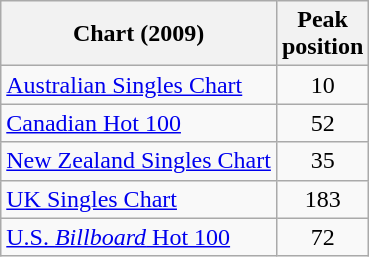<table class="wikitable">
<tr>
<th>Chart (2009)</th>
<th>Peak<br>position</th>
</tr>
<tr>
<td align="left"><a href='#'>Australian Singles Chart</a></td>
<td style="text-align:center;">10</td>
</tr>
<tr>
<td align="left"><a href='#'>Canadian Hot 100</a></td>
<td style="text-align:center;">52</td>
</tr>
<tr>
<td align="left"><a href='#'>New Zealand Singles Chart</a></td>
<td style="text-align:center;">35</td>
</tr>
<tr>
<td align="left"><a href='#'>UK Singles Chart</a></td>
<td style="text-align:center;">183</td>
</tr>
<tr>
<td align="left"><a href='#'>U.S. <em>Billboard</em> Hot 100</a></td>
<td style="text-align:center;">72</td>
</tr>
</table>
